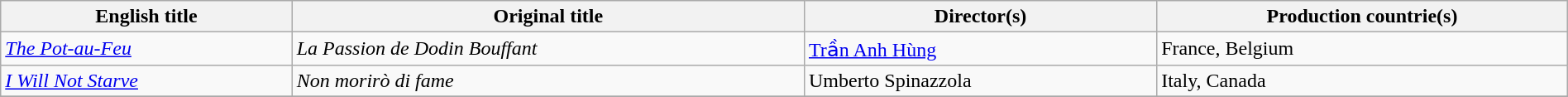<table class="sortable wikitable" style="width:100%; margin-bottom:4px" cellpadding="5">
<tr>
<th scope="col">English title</th>
<th scope="col">Original title</th>
<th scope="col">Director(s)</th>
<th scope="col">Production countrie(s)</th>
</tr>
<tr>
<td><em><a href='#'>The Pot-au-Feu</a></em></td>
<td><em>La Passion de Dodin Bouffant</em></td>
<td><a href='#'>Trần Anh Hùng</a></td>
<td>France, Belgium</td>
</tr>
<tr>
<td><em><a href='#'>I Will Not Starve</a></em></td>
<td><em>Non morirò di fame</em></td>
<td>Umberto Spinazzola</td>
<td>Italy, Canada</td>
</tr>
<tr>
</tr>
</table>
